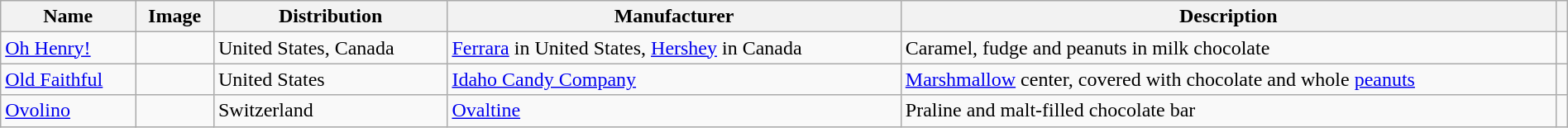<table class="wikitable sortable" style="width:100%">
<tr>
<th>Name</th>
<th class="unsortable">Image</th>
<th>Distribution</th>
<th>Manufacturer</th>
<th>Description</th>
<th></th>
</tr>
<tr>
<td><a href='#'>Oh Henry!</a></td>
<td></td>
<td>United States, Canada</td>
<td><a href='#'>Ferrara</a> in United States, <a href='#'>Hershey</a> in Canada</td>
<td>Caramel, fudge and peanuts in milk chocolate</td>
<td></td>
</tr>
<tr>
<td><a href='#'>Old Faithful</a></td>
<td></td>
<td>United States</td>
<td><a href='#'>Idaho Candy Company</a></td>
<td><a href='#'>Marshmallow</a> center, covered with chocolate and whole <a href='#'>peanuts</a></td>
<td></td>
</tr>
<tr>
<td><a href='#'>Ovolino</a></td>
<td></td>
<td>Switzerland</td>
<td><a href='#'>Ovaltine</a></td>
<td>Praline and malt-filled chocolate bar</td>
<td></td>
</tr>
</table>
